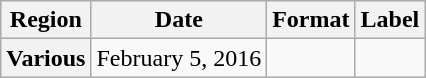<table class="wikitable plainrowheaders">
<tr>
<th scope="col">Region</th>
<th scope="col">Date</th>
<th scope="col">Format</th>
<th scope="col">Label</th>
</tr>
<tr>
<th scope="row">Various</th>
<td>February 5, 2016</td>
<td></td>
<td></td>
</tr>
</table>
